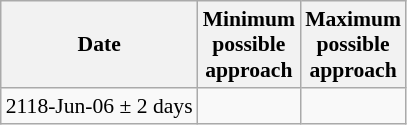<table class="wikitable" style="font-size: 0.9em;">
<tr>
<th>Date</th>
<th>Minimum<br>possible<br>approach</th>
<th>Maximum<br>possible<br>approach</th>
</tr>
<tr>
<td>2118-Jun-06 ± 2 days</td>
<td></td>
<td></td>
</tr>
</table>
